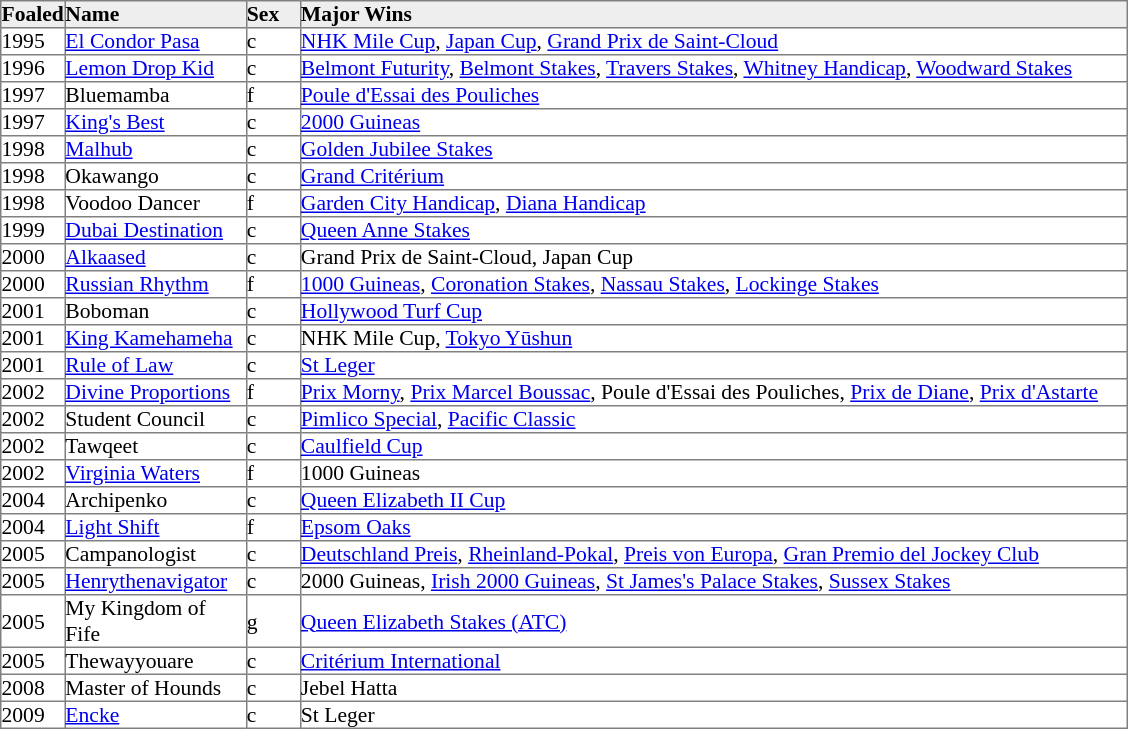<table border="1" cellpadding="0" style="border-collapse: collapse; font-size:90%">
<tr style="background:#eee;">
<td style="width:40px;"><strong>Foaled</strong></td>
<td style="width:120px;"><strong>Name</strong></td>
<td style="width:35px;"><strong>Sex</strong></td>
<td style="width:550px;"><strong>Major Wins</strong></td>
</tr>
<tr>
<td>1995</td>
<td><a href='#'>El Condor Pasa</a></td>
<td>c</td>
<td><a href='#'>NHK Mile Cup</a>, <a href='#'>Japan Cup</a>, <a href='#'>Grand Prix de Saint-Cloud</a></td>
</tr>
<tr>
<td>1996</td>
<td><a href='#'>Lemon Drop Kid</a></td>
<td>c</td>
<td><a href='#'>Belmont Futurity</a>, <a href='#'>Belmont Stakes</a>, <a href='#'>Travers Stakes</a>, <a href='#'>Whitney Handicap</a>, <a href='#'>Woodward Stakes</a></td>
</tr>
<tr>
<td>1997</td>
<td>Bluemamba</td>
<td>f</td>
<td><a href='#'>Poule d'Essai des Pouliches</a></td>
</tr>
<tr>
<td>1997</td>
<td><a href='#'>King's Best</a></td>
<td>c</td>
<td><a href='#'>2000 Guineas</a></td>
</tr>
<tr>
<td>1998</td>
<td><a href='#'>Malhub</a></td>
<td>c</td>
<td><a href='#'>Golden Jubilee Stakes</a></td>
</tr>
<tr>
<td>1998</td>
<td>Okawango</td>
<td>c</td>
<td><a href='#'>Grand Critérium</a></td>
</tr>
<tr>
<td>1998</td>
<td>Voodoo Dancer</td>
<td>f</td>
<td><a href='#'>Garden City Handicap</a>, <a href='#'>Diana Handicap</a></td>
</tr>
<tr>
<td>1999</td>
<td><a href='#'>Dubai Destination</a></td>
<td>c</td>
<td><a href='#'>Queen Anne Stakes</a></td>
</tr>
<tr>
<td>2000</td>
<td><a href='#'>Alkaased</a></td>
<td>c</td>
<td>Grand Prix de Saint-Cloud, Japan Cup</td>
</tr>
<tr>
<td>2000</td>
<td><a href='#'>Russian Rhythm</a></td>
<td>f</td>
<td><a href='#'>1000 Guineas</a>, <a href='#'>Coronation Stakes</a>, <a href='#'>Nassau Stakes</a>, <a href='#'>Lockinge Stakes</a></td>
</tr>
<tr>
<td>2001</td>
<td>Boboman</td>
<td>c</td>
<td><a href='#'>Hollywood Turf Cup</a></td>
</tr>
<tr>
<td>2001</td>
<td><a href='#'>King Kamehameha</a></td>
<td>c</td>
<td>NHK Mile Cup, <a href='#'>Tokyo Yūshun</a></td>
</tr>
<tr>
<td>2001</td>
<td><a href='#'>Rule of Law</a></td>
<td>c</td>
<td><a href='#'>St Leger</a></td>
</tr>
<tr>
<td>2002</td>
<td><a href='#'>Divine Proportions</a></td>
<td>f</td>
<td><a href='#'>Prix Morny</a>, <a href='#'>Prix Marcel Boussac</a>, Poule d'Essai des Pouliches, <a href='#'>Prix de Diane</a>, <a href='#'>Prix d'Astarte</a></td>
</tr>
<tr>
<td>2002</td>
<td>Student Council</td>
<td>c</td>
<td><a href='#'>Pimlico Special</a>, <a href='#'>Pacific Classic</a></td>
</tr>
<tr>
<td>2002</td>
<td>Tawqeet</td>
<td>c</td>
<td><a href='#'>Caulfield Cup</a></td>
</tr>
<tr>
<td>2002</td>
<td><a href='#'>Virginia Waters</a></td>
<td>f</td>
<td>1000 Guineas</td>
</tr>
<tr>
<td>2004</td>
<td>Archipenko</td>
<td>c</td>
<td><a href='#'>Queen Elizabeth II Cup</a></td>
</tr>
<tr>
<td>2004</td>
<td><a href='#'>Light Shift</a></td>
<td>f</td>
<td><a href='#'>Epsom Oaks</a></td>
</tr>
<tr>
<td>2005</td>
<td>Campanologist</td>
<td>c</td>
<td><a href='#'>Deutschland Preis</a>, <a href='#'>Rheinland-Pokal</a>, <a href='#'>Preis von Europa</a>, <a href='#'>Gran Premio del Jockey Club</a></td>
</tr>
<tr>
<td>2005</td>
<td><a href='#'>Henrythenavigator</a></td>
<td>c</td>
<td>2000 Guineas, <a href='#'>Irish 2000 Guineas</a>, <a href='#'>St James's Palace Stakes</a>, <a href='#'>Sussex Stakes</a></td>
</tr>
<tr>
<td>2005</td>
<td>My Kingdom of Fife</td>
<td>g</td>
<td><a href='#'>Queen Elizabeth Stakes (ATC)</a></td>
</tr>
<tr>
<td>2005</td>
<td>Thewayyouare</td>
<td>c</td>
<td><a href='#'>Critérium International</a></td>
</tr>
<tr>
<td>2008</td>
<td>Master of Hounds</td>
<td>c</td>
<td>Jebel Hatta</td>
</tr>
<tr>
<td>2009</td>
<td><a href='#'>Encke</a></td>
<td>c</td>
<td>St Leger</td>
</tr>
</table>
